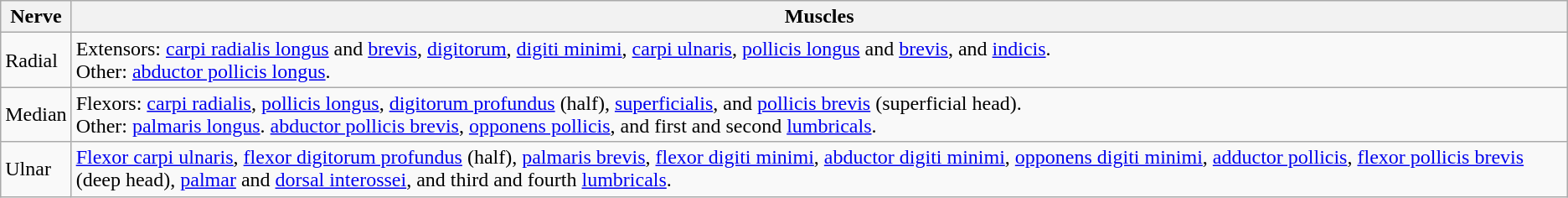<table class="wikitable">
<tr>
<th>Nerve</th>
<th>Muscles</th>
</tr>
<tr>
<td>Radial</td>
<td>Extensors: <a href='#'>carpi radialis longus</a> and <a href='#'>brevis</a>, <a href='#'>digitorum</a>, <a href='#'>digiti minimi</a>, <a href='#'>carpi ulnaris</a>, <a href='#'>pollicis longus</a> and <a href='#'>brevis</a>, and <a href='#'>indicis</a>.<br>Other: <a href='#'>abductor pollicis longus</a>.</td>
</tr>
<tr>
<td>Median</td>
<td>Flexors: <a href='#'>carpi radialis</a>, <a href='#'>pollicis longus</a>, <a href='#'>digitorum profundus</a> (half), <a href='#'>superficialis</a>, and <a href='#'>pollicis brevis</a> (superficial head).<br>Other: <a href='#'>palmaris longus</a>. <a href='#'>abductor pollicis brevis</a>, <a href='#'>opponens pollicis</a>, and first and second <a href='#'>lumbricals</a>.</td>
</tr>
<tr>
<td>Ulnar</td>
<td><a href='#'>Flexor carpi ulnaris</a>, <a href='#'>flexor digitorum profundus</a> (half), <a href='#'>palmaris brevis</a>, <a href='#'>flexor digiti minimi</a>, <a href='#'>abductor digiti minimi</a>, <a href='#'>opponens digiti minimi</a>, <a href='#'>adductor pollicis</a>, <a href='#'>flexor pollicis brevis</a> (deep head), <a href='#'>palmar</a> and <a href='#'>dorsal interossei</a>, and third and fourth <a href='#'>lumbricals</a>.</td>
</tr>
</table>
